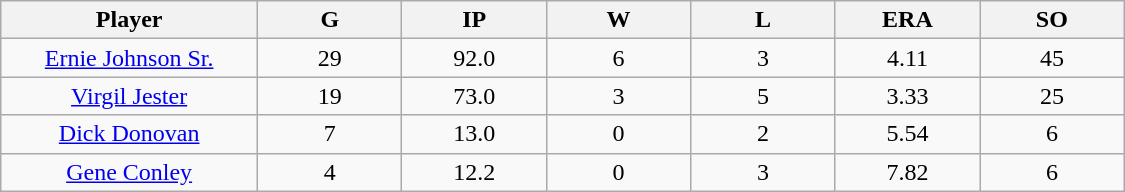<table class="wikitable sortable">
<tr>
<th bgcolor="#DDDDFF" width="16%">Player</th>
<th bgcolor="#DDDDFF" width="9%">G</th>
<th bgcolor="#DDDDFF" width="9%">IP</th>
<th bgcolor="#DDDDFF" width="9%">W</th>
<th bgcolor="#DDDDFF" width="9%">L</th>
<th bgcolor="#DDDDFF" width="9%">ERA</th>
<th bgcolor="#DDDDFF" width="9%">SO</th>
</tr>
<tr align="center">
<td><a href='#'>Ernie Johnson Sr.</a></td>
<td>29</td>
<td>92.0</td>
<td>6</td>
<td>3</td>
<td>4.11</td>
<td>45</td>
</tr>
<tr align="center">
<td><a href='#'>Virgil Jester</a></td>
<td>19</td>
<td>73.0</td>
<td>3</td>
<td>5</td>
<td>3.33</td>
<td>25</td>
</tr>
<tr align="center">
<td><a href='#'>Dick Donovan</a></td>
<td>7</td>
<td>13.0</td>
<td>0</td>
<td>2</td>
<td>5.54</td>
<td>6</td>
</tr>
<tr align="center">
<td><a href='#'>Gene Conley</a></td>
<td>4</td>
<td>12.2</td>
<td>0</td>
<td>3</td>
<td>7.82</td>
<td>6</td>
</tr>
</table>
